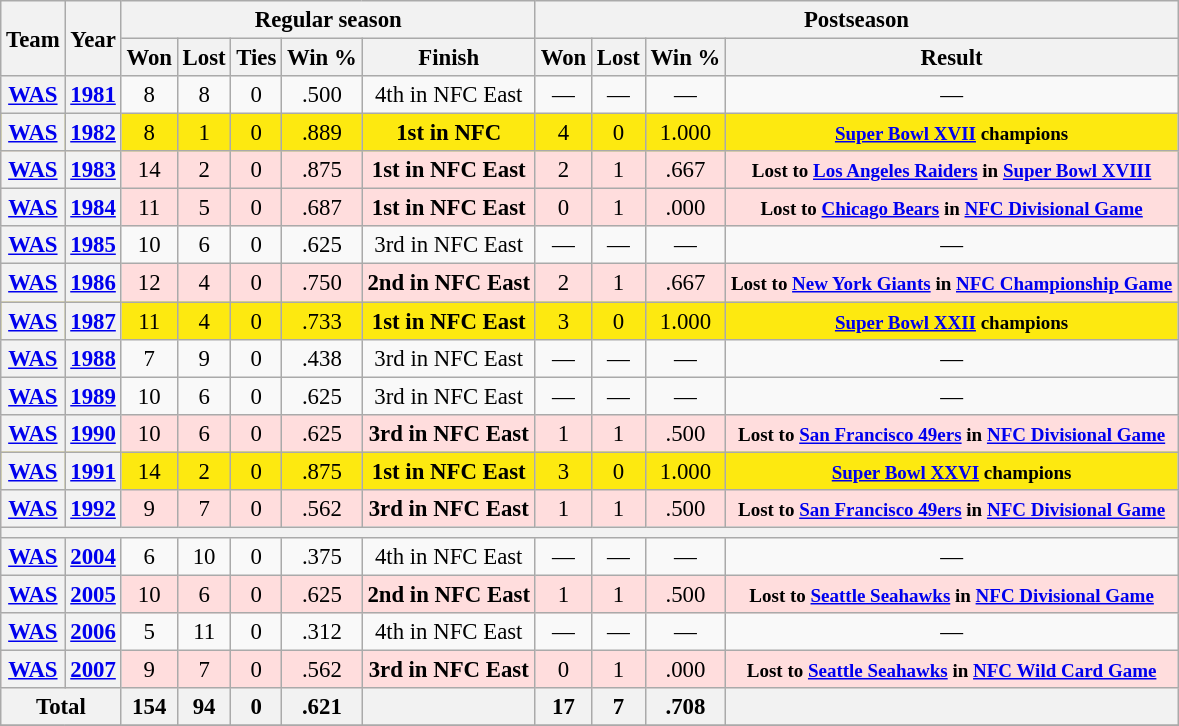<table class="wikitable" style="font-size: 95%; text-align:center;">
<tr>
<th rowspan="2">Team</th>
<th rowspan="2">Year</th>
<th colspan="5">Regular season</th>
<th colspan="4">Postseason</th>
</tr>
<tr>
<th>Won</th>
<th>Lost</th>
<th>Ties</th>
<th>Win %</th>
<th>Finish</th>
<th>Won</th>
<th>Lost</th>
<th>Win %</th>
<th>Result</th>
</tr>
<tr>
<th><a href='#'>WAS</a></th>
<th><a href='#'>1981</a></th>
<td>8</td>
<td>8</td>
<td>0</td>
<td>.500</td>
<td>4th in NFC East</td>
<td>—</td>
<td>—</td>
<td>—</td>
<td>—</td>
</tr>
<tr ! style="background:#FDE910;">
<th><a href='#'>WAS</a></th>
<th><a href='#'>1982</a></th>
<td>8</td>
<td>1</td>
<td>0</td>
<td>.889</td>
<td><strong>1st in NFC</strong></td>
<td>4</td>
<td>0</td>
<td>1.000</td>
<td><small><strong><a href='#'>Super Bowl XVII</a> champions</strong></small></td>
</tr>
<tr style="background:#fdd;">
<th><a href='#'>WAS</a></th>
<th><a href='#'>1983</a></th>
<td>14</td>
<td>2</td>
<td>0</td>
<td>.875</td>
<td><strong>1st in NFC East</strong></td>
<td>2</td>
<td>1</td>
<td>.667</td>
<td><small><strong>Lost to <a href='#'>Los Angeles Raiders</a> in <a href='#'>Super Bowl XVIII</a></strong></small></td>
</tr>
<tr style="background:#fdd;">
<th><a href='#'>WAS</a></th>
<th><a href='#'>1984</a></th>
<td>11</td>
<td>5</td>
<td>0</td>
<td>.687</td>
<td><strong>1st in NFC East</strong></td>
<td>0</td>
<td>1</td>
<td>.000</td>
<td><small><strong>Lost to <a href='#'>Chicago Bears</a> in <a href='#'>NFC Divisional Game</a></strong></small></td>
</tr>
<tr>
<th><a href='#'>WAS</a></th>
<th><a href='#'>1985</a></th>
<td>10</td>
<td>6</td>
<td>0</td>
<td>.625</td>
<td>3rd in NFC East</td>
<td>—</td>
<td>—</td>
<td>—</td>
<td>—</td>
</tr>
<tr style="background:#fdd;">
<th><a href='#'>WAS</a></th>
<th><a href='#'>1986</a></th>
<td>12</td>
<td>4</td>
<td>0</td>
<td>.750</td>
<td><strong>2nd in NFC East</strong></td>
<td>2</td>
<td>1</td>
<td>.667</td>
<td><small><strong>Lost to <a href='#'>New York Giants</a> in <a href='#'>NFC Championship Game</a></strong></small></td>
</tr>
<tr style="background:#FDE910;">
<th><a href='#'>WAS</a></th>
<th><a href='#'>1987</a></th>
<td>11</td>
<td>4</td>
<td>0</td>
<td>.733</td>
<td><strong>1st in NFC East</strong></td>
<td>3</td>
<td>0</td>
<td>1.000</td>
<td><small><strong><a href='#'>Super Bowl XXII</a> champions</strong></small></td>
</tr>
<tr>
<th><a href='#'>WAS</a></th>
<th><a href='#'>1988</a></th>
<td>7</td>
<td>9</td>
<td>0</td>
<td>.438</td>
<td>3rd in NFC East</td>
<td>—</td>
<td>—</td>
<td>—</td>
<td>—</td>
</tr>
<tr>
<th><a href='#'>WAS</a></th>
<th><a href='#'>1989</a></th>
<td>10</td>
<td>6</td>
<td>0</td>
<td>.625</td>
<td>3rd in NFC East</td>
<td>—</td>
<td>—</td>
<td>—</td>
<td>—</td>
</tr>
<tr style="background:#fdd;">
<th><a href='#'>WAS</a></th>
<th><a href='#'>1990</a></th>
<td>10</td>
<td>6</td>
<td>0</td>
<td>.625</td>
<td><strong>3rd in NFC East</strong></td>
<td>1</td>
<td>1</td>
<td>.500</td>
<td><small><strong>Lost to <a href='#'>San Francisco 49ers</a> in <a href='#'>NFC Divisional Game</a></strong></small></td>
</tr>
<tr ! style="background:#FDE910;">
<th><a href='#'>WAS</a></th>
<th><a href='#'>1991</a></th>
<td>14</td>
<td>2</td>
<td>0</td>
<td>.875</td>
<td><strong>1st in NFC East</strong></td>
<td>3</td>
<td>0</td>
<td>1.000</td>
<td><small><strong><a href='#'>Super Bowl XXVI</a> champions</strong></small></td>
</tr>
<tr style="background:#fdd;">
<th><a href='#'>WAS</a></th>
<th><a href='#'>1992</a></th>
<td>9</td>
<td>7</td>
<td>0</td>
<td>.562</td>
<td><strong>3rd in NFC East</strong></td>
<td>1</td>
<td>1</td>
<td>.500</td>
<td><small><strong>Lost to <a href='#'>San Francisco 49ers</a> in <a href='#'>NFC Divisional Game</a></strong></small></td>
</tr>
<tr>
<th colspan="11"></th>
</tr>
<tr>
<th><a href='#'>WAS</a></th>
<th><a href='#'>2004</a></th>
<td>6</td>
<td>10</td>
<td>0</td>
<td>.375</td>
<td>4th in NFC East</td>
<td>—</td>
<td>—</td>
<td>—</td>
<td>—</td>
</tr>
<tr style="background:#fdd;">
<th><a href='#'>WAS</a></th>
<th><a href='#'>2005</a></th>
<td>10</td>
<td>6</td>
<td>0</td>
<td>.625</td>
<td><strong>2nd in NFC East</strong></td>
<td>1</td>
<td>1</td>
<td>.500</td>
<td><small><strong>Lost to <a href='#'>Seattle Seahawks</a> in <a href='#'>NFC Divisional Game</a></strong></small></td>
</tr>
<tr>
<th><a href='#'>WAS</a></th>
<th><a href='#'>2006</a></th>
<td>5</td>
<td>11</td>
<td>0</td>
<td>.312</td>
<td>4th in NFC East</td>
<td>—</td>
<td>—</td>
<td>—</td>
<td>—</td>
</tr>
<tr style="background:#fdd;">
<th><a href='#'>WAS</a></th>
<th><a href='#'>2007</a></th>
<td>9</td>
<td>7</td>
<td>0</td>
<td>.562</td>
<td><strong>3rd in NFC East</strong></td>
<td>0</td>
<td>1</td>
<td>.000</td>
<td><small><strong>Lost to <a href='#'>Seattle Seahawks</a> in <a href='#'>NFC Wild Card Game</a></strong></small></td>
</tr>
<tr>
<th colspan="2">Total</th>
<th>154</th>
<th>94</th>
<th>0</th>
<th>.621</th>
<th></th>
<th>17</th>
<th>7</th>
<th>.708</th>
<th></th>
</tr>
<tr>
</tr>
</table>
